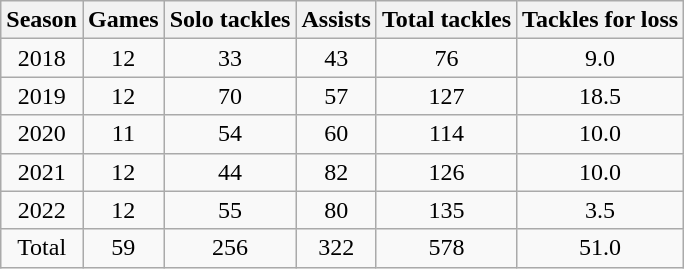<table class="wikitable" style="text-align:center;">
<tr>
<th>Season</th>
<th>Games</th>
<th>Solo tackles</th>
<th>Assists</th>
<th>Total tackles</th>
<th>Tackles for loss</th>
</tr>
<tr>
<td>2018</td>
<td>12</td>
<td>33</td>
<td>43</td>
<td>76</td>
<td>9.0</td>
</tr>
<tr>
<td>2019</td>
<td>12</td>
<td>70</td>
<td>57</td>
<td>127</td>
<td>18.5</td>
</tr>
<tr>
<td>2020</td>
<td>11</td>
<td>54</td>
<td>60</td>
<td>114</td>
<td>10.0</td>
</tr>
<tr>
<td>2021</td>
<td>12</td>
<td>44</td>
<td>82</td>
<td>126</td>
<td>10.0</td>
</tr>
<tr>
<td>2022</td>
<td>12</td>
<td>55</td>
<td>80</td>
<td>135</td>
<td>3.5</td>
</tr>
<tr>
<td>Total</td>
<td>59</td>
<td>256</td>
<td>322</td>
<td>578</td>
<td>51.0</td>
</tr>
</table>
